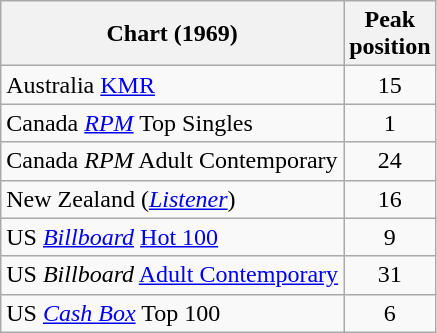<table class="wikitable sortable">
<tr>
<th>Chart (1969)</th>
<th>Peak<br>position</th>
</tr>
<tr>
<td>Australia <a href='#'>KMR</a></td>
<td style="text-align:center;">15</td>
</tr>
<tr>
<td>Canada <em><a href='#'>RPM</a></em> Top Singles</td>
<td style="text-align:center;">1</td>
</tr>
<tr>
<td>Canada <em>RPM</em> Adult Contemporary</td>
<td style="text-align:center;">24</td>
</tr>
<tr>
<td>New Zealand (<em><a href='#'>Listener</a></em>)</td>
<td style="text-align:center;">16</td>
</tr>
<tr>
<td>US <em><a href='#'>Billboard</a></em> <a href='#'>Hot 100</a></td>
<td style="text-align:center;">9</td>
</tr>
<tr>
<td>US <em>Billboard</em> <a href='#'>Adult Contemporary</a></td>
<td align="center">31</td>
</tr>
<tr>
<td>US <a href='#'><em>Cash Box</em></a> Top 100</td>
<td align="center">6</td>
</tr>
</table>
